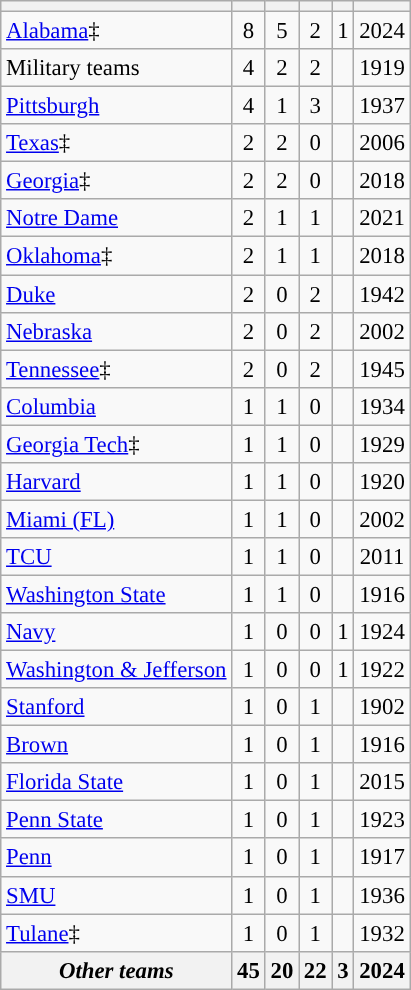<table class="wikitable sortable" style="text-align:center; font-size: 95%;">
<tr>
<th></th>
<th></th>
<th></th>
<th></th>
<th></th>
<th></th>
</tr>
<tr>
<td align=left><a href='#'>Alabama</a>‡</td>
<td>8</td>
<td>5</td>
<td>2</td>
<td>1</td>
<td>2024</td>
</tr>
<tr>
<td align=left>Military teams</td>
<td>4</td>
<td>2</td>
<td>2</td>
<td></td>
<td>1919</td>
</tr>
<tr>
<td align=left><a href='#'>Pittsburgh</a></td>
<td>4</td>
<td>1</td>
<td>3</td>
<td></td>
<td>1937</td>
</tr>
<tr>
<td align=left><a href='#'>Texas</a>‡</td>
<td>2</td>
<td>2</td>
<td>0</td>
<td></td>
<td>2006</td>
</tr>
<tr>
<td align=left><a href='#'>Georgia</a>‡</td>
<td>2</td>
<td>2</td>
<td>0</td>
<td></td>
<td>2018</td>
</tr>
<tr>
<td align=left><a href='#'>Notre Dame</a></td>
<td>2</td>
<td>1</td>
<td>1</td>
<td></td>
<td>2021</td>
</tr>
<tr>
<td align=left><a href='#'>Oklahoma</a>‡</td>
<td>2</td>
<td>1</td>
<td>1</td>
<td></td>
<td>2018</td>
</tr>
<tr>
<td align=left><a href='#'>Duke</a></td>
<td>2</td>
<td>0</td>
<td>2</td>
<td></td>
<td>1942</td>
</tr>
<tr>
<td align=left><a href='#'>Nebraska</a></td>
<td>2</td>
<td>0</td>
<td>2</td>
<td></td>
<td>2002</td>
</tr>
<tr>
<td align=left><a href='#'>Tennessee</a>‡</td>
<td>2</td>
<td>0</td>
<td>2</td>
<td></td>
<td>1945</td>
</tr>
<tr>
<td align=left><a href='#'>Columbia</a></td>
<td>1</td>
<td>1</td>
<td>0</td>
<td></td>
<td>1934</td>
</tr>
<tr>
<td align=left><a href='#'>Georgia Tech</a>‡</td>
<td>1</td>
<td>1</td>
<td>0</td>
<td></td>
<td>1929</td>
</tr>
<tr>
<td align=left><a href='#'>Harvard</a></td>
<td>1</td>
<td>1</td>
<td>0</td>
<td></td>
<td>1920</td>
</tr>
<tr>
<td align=left><a href='#'>Miami (FL)</a></td>
<td>1</td>
<td>1</td>
<td>0</td>
<td></td>
<td>2002</td>
</tr>
<tr>
<td align=left><a href='#'>TCU</a></td>
<td>1</td>
<td>1</td>
<td>0</td>
<td></td>
<td>2011</td>
</tr>
<tr>
<td align=left><a href='#'>Washington State</a></td>
<td>1</td>
<td>1</td>
<td>0</td>
<td></td>
<td>1916</td>
</tr>
<tr>
<td align=left><a href='#'>Navy</a></td>
<td>1</td>
<td>0</td>
<td>0</td>
<td>1</td>
<td>1924</td>
</tr>
<tr>
<td align=left><a href='#'>Washington & Jefferson</a></td>
<td>1</td>
<td>0</td>
<td>0</td>
<td>1</td>
<td>1922</td>
</tr>
<tr>
<td align=left><a href='#'>Stanford</a></td>
<td>1</td>
<td>0</td>
<td>1</td>
<td></td>
<td>1902</td>
</tr>
<tr>
<td align=left><a href='#'>Brown</a></td>
<td>1</td>
<td>0</td>
<td>1</td>
<td></td>
<td>1916</td>
</tr>
<tr>
<td align=left><a href='#'>Florida State</a></td>
<td>1</td>
<td>0</td>
<td>1</td>
<td></td>
<td>2015</td>
</tr>
<tr>
<td align=left><a href='#'>Penn State</a></td>
<td>1</td>
<td>0</td>
<td>1</td>
<td></td>
<td>1923</td>
</tr>
<tr>
<td align=left><a href='#'>Penn</a></td>
<td>1</td>
<td>0</td>
<td>1</td>
<td></td>
<td>1917</td>
</tr>
<tr>
<td align=left><a href='#'>SMU</a></td>
<td>1</td>
<td>0</td>
<td>1</td>
<td></td>
<td>1936</td>
</tr>
<tr>
<td align=left><a href='#'>Tulane</a>‡</td>
<td>1</td>
<td>0</td>
<td>1</td>
<td></td>
<td>1932</td>
</tr>
<tr class="sortbottom">
<th align=left><em>Other teams</em></th>
<th>45</th>
<th>20</th>
<th>22</th>
<th>3</th>
<th>2024</th>
</tr>
</table>
